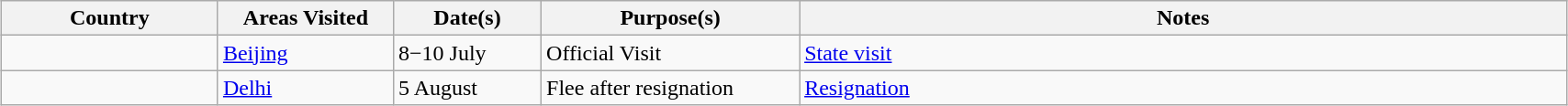<table class="wikitable outercollapse sortable" style="margin: 1em auto 1em auto">
<tr>
<th width="150">Country</th>
<th width="120">Areas Visited</th>
<th width="100">Date(s)</th>
<th width="180">Purpose(s)</th>
<th width="550">Notes</th>
</tr>
<tr>
<td></td>
<td><a href='#'>Beijing</a></td>
<td>8−10 July</td>
<td>Official Visit</td>
<td><a href='#'>State visit</a></td>
</tr>
<tr>
<td></td>
<td><a href='#'>Delhi</a></td>
<td>5 August</td>
<td>Flee after resignation</td>
<td><a href='#'>Resignation</a></td>
</tr>
</table>
